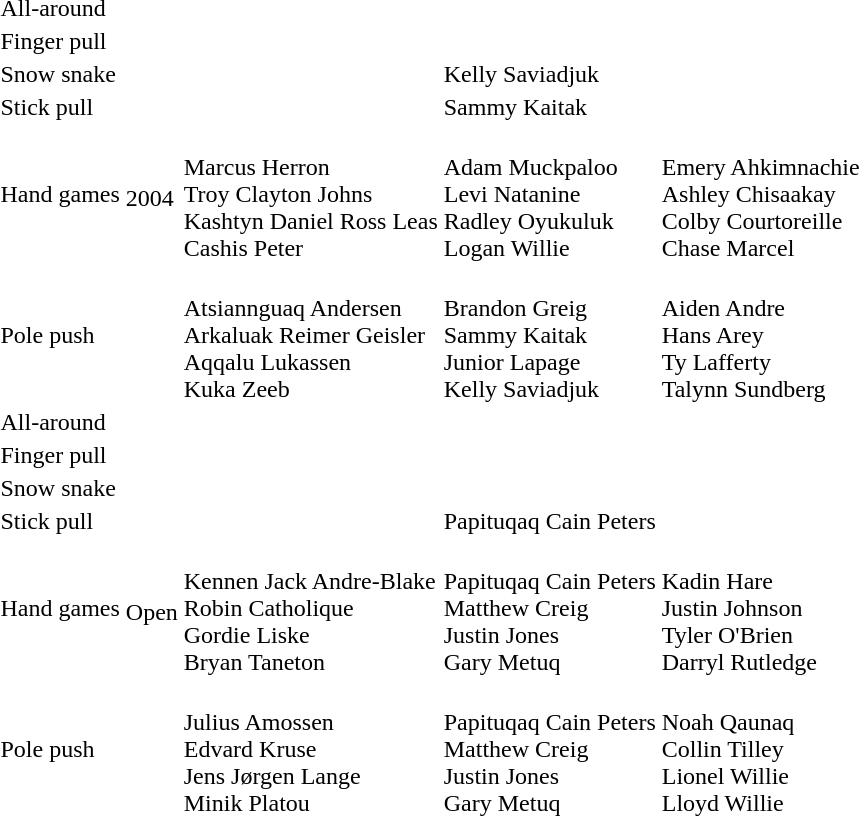<table>
<tr>
<td>All-around</td>
<td rowspan=6>2004</td>
<td></td>
<td nowrap></td>
<td></td>
</tr>
<tr>
<td>Finger pull</td>
<td></td>
<td></td>
<td></td>
</tr>
<tr>
<td>Snow snake</td>
<td></td>
<td>Kelly Saviadjuk<br></td>
<td></td>
</tr>
<tr>
<td>Stick pull</td>
<td></td>
<td>Sammy Kaitak<br></td>
<td></td>
</tr>
<tr>
<td>Hand games</td>
<td nowrap><br>Marcus Herron<br>Troy Clayton Johns<br>Kashtyn Daniel Ross Leas<br>Cashis Peter</td>
<td><br>Adam Muckpaloo<br>Levi Natanine<br>Radley Oyukuluk<br>Logan Willie</td>
<td><br>Emery Ahkimnachie<br>Ashley Chisaakay<br>Colby Courtoreille<br>Chase Marcel</td>
</tr>
<tr>
<td>Pole push</td>
<td><br>Atsiannguaq Andersen<br>Arkaluak Reimer Geisler<br>Aqqalu Lukassen<br>Kuka Zeeb</td>
<td><br>Brandon Greig<br>Sammy Kaitak<br>Junior Lapage<br>Kelly Saviadjuk</td>
<td nowrap><br>Aiden Andre<br>Hans Arey<br>Ty Lafferty<br>Talynn Sundberg</td>
</tr>
<tr>
<td>All-around</td>
<td rowspan=6>Open</td>
<td></td>
<td></td>
<td></td>
</tr>
<tr>
<td>Finger pull</td>
<td></td>
<td></td>
<td></td>
</tr>
<tr>
<td>Snow snake</td>
<td></td>
<td></td>
<td></td>
</tr>
<tr>
<td>Stick pull</td>
<td></td>
<td>Papituqaq Cain Peters<br></td>
<td></td>
</tr>
<tr>
<td>Hand games</td>
<td nowrap><br>Kennen Jack Andre-Blake<br>Robin Catholique<br>Gordie Liske<br>Bryan Taneton</td>
<td><br>Papituqaq Cain Peters<br>Matthew Creig<br>Justin Jones<br>Gary Metuq</td>
<td><br>Kadin Hare<br>Justin Johnson<br>Tyler O'Brien<br>Darryl Rutledge</td>
</tr>
<tr>
<td>Pole push</td>
<td><br>Julius Amossen<br>Edvard Kruse<br>Jens Jørgen Lange<br>Minik Platou</td>
<td><br>Papituqaq Cain Peters<br>Matthew Creig<br>Justin Jones<br>Gary Metuq</td>
<td><br>Noah Qaunaq<br>Collin Tilley<br>Lionel Willie<br>Lloyd Willie</td>
</tr>
</table>
